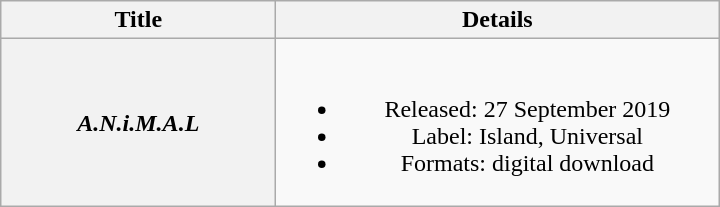<table class="wikitable plainrowheaders" style="text-align:center;" border="1">
<tr>
<th scope="col" style="width:11em;">Title</th>
<th scope="col" style="width:18em;">Details</th>
</tr>
<tr>
<th scope="row"><em>A.N.i.M.A.L</em></th>
<td><br><ul><li>Released: 27 September 2019</li><li>Label: Island, Universal</li><li>Formats: digital download</li></ul></td>
</tr>
</table>
